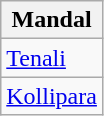<table class="wikitable sortable static-row-numbers static-row-header-hash">
<tr>
<th>Mandal</th>
</tr>
<tr>
<td><a href='#'>Tenali</a></td>
</tr>
<tr>
<td><a href='#'>Kollipara</a></td>
</tr>
</table>
